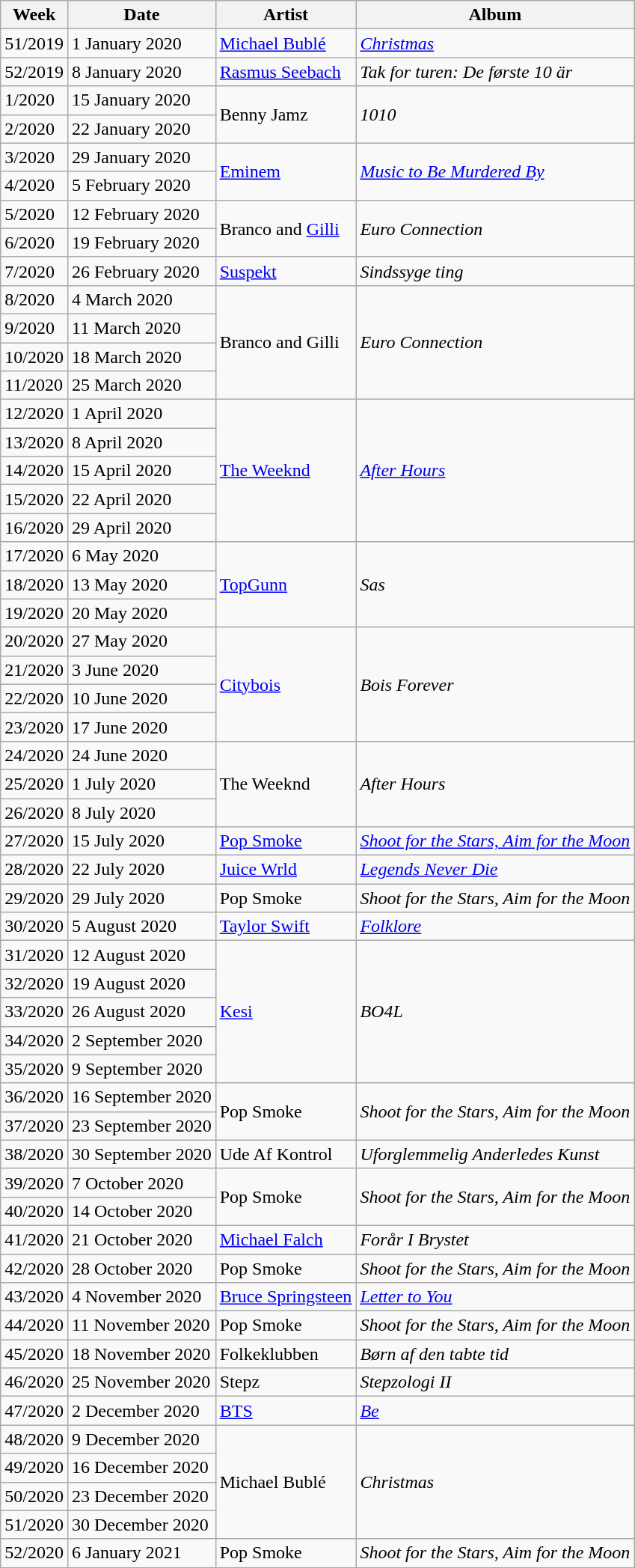<table class="sortable wikitable">
<tr>
<th scope="col">Week</th>
<th scope="col">Date</th>
<th scope="col">Artist</th>
<th scope="col">Album</th>
</tr>
<tr>
<td>51/2019</td>
<td>1 January 2020</td>
<td><a href='#'>Michael Bublé</a></td>
<td><em><a href='#'>Christmas</a></em></td>
</tr>
<tr>
<td>52/2019</td>
<td>8 January 2020</td>
<td><a href='#'>Rasmus Seebach</a></td>
<td><em>Tak for turen: De første 10 är</em></td>
</tr>
<tr>
<td>1/2020</td>
<td>15 January 2020</td>
<td rowspan="2">Benny Jamz</td>
<td rowspan="2"><em>1010</em></td>
</tr>
<tr>
<td>2/2020</td>
<td>22 January 2020</td>
</tr>
<tr>
<td>3/2020</td>
<td>29 January 2020</td>
<td rowspan="2"><a href='#'>Eminem</a></td>
<td rowspan="2"><em><a href='#'>Music to Be Murdered By</a></em></td>
</tr>
<tr>
<td>4/2020</td>
<td>5 February 2020</td>
</tr>
<tr>
<td>5/2020</td>
<td>12 February 2020</td>
<td rowspan="2">Branco and <a href='#'>Gilli</a></td>
<td rowspan="2"><em>Euro Connection</em></td>
</tr>
<tr>
<td>6/2020</td>
<td>19 February 2020</td>
</tr>
<tr>
<td>7/2020</td>
<td>26 February 2020</td>
<td><a href='#'>Suspekt</a></td>
<td><em>Sindssyge ting</em></td>
</tr>
<tr>
<td>8/2020</td>
<td>4 March 2020</td>
<td rowspan="4">Branco and Gilli</td>
<td rowspan="4"><em>Euro Connection</em></td>
</tr>
<tr>
<td>9/2020</td>
<td>11 March 2020</td>
</tr>
<tr>
<td>10/2020</td>
<td>18 March 2020</td>
</tr>
<tr>
<td>11/2020</td>
<td>25 March 2020</td>
</tr>
<tr>
<td>12/2020</td>
<td>1 April 2020</td>
<td rowspan="5"><a href='#'>The Weeknd</a></td>
<td rowspan="5"><em><a href='#'>After Hours</a></em></td>
</tr>
<tr>
<td>13/2020</td>
<td>8 April 2020</td>
</tr>
<tr>
<td>14/2020</td>
<td>15 April 2020</td>
</tr>
<tr>
<td>15/2020</td>
<td>22 April 2020</td>
</tr>
<tr>
<td>16/2020</td>
<td>29 April 2020</td>
</tr>
<tr>
<td>17/2020</td>
<td>6 May 2020</td>
<td rowspan="3"><a href='#'>TopGunn</a></td>
<td rowspan="3"><em>Sas</em></td>
</tr>
<tr>
<td>18/2020</td>
<td>13 May 2020</td>
</tr>
<tr>
<td>19/2020</td>
<td>20 May 2020</td>
</tr>
<tr>
<td>20/2020</td>
<td>27 May 2020</td>
<td rowspan="4"><a href='#'>Citybois</a></td>
<td rowspan="4"><em>Bois Forever</em></td>
</tr>
<tr>
<td>21/2020</td>
<td>3 June 2020</td>
</tr>
<tr>
<td>22/2020</td>
<td>10 June 2020</td>
</tr>
<tr>
<td>23/2020</td>
<td>17 June 2020</td>
</tr>
<tr>
<td>24/2020</td>
<td>24 June 2020</td>
<td rowspan="3">The Weeknd</td>
<td rowspan="3"><em>After Hours</em></td>
</tr>
<tr>
<td>25/2020</td>
<td>1 July 2020</td>
</tr>
<tr>
<td>26/2020</td>
<td>8 July 2020</td>
</tr>
<tr>
<td>27/2020</td>
<td>15 July 2020</td>
<td><a href='#'>Pop Smoke</a></td>
<td><em><a href='#'>Shoot for the Stars, Aim for the Moon</a></em></td>
</tr>
<tr>
<td>28/2020</td>
<td>22 July 2020</td>
<td><a href='#'>Juice Wrld</a></td>
<td><em><a href='#'>Legends Never Die</a></em></td>
</tr>
<tr>
<td>29/2020</td>
<td>29 July 2020</td>
<td>Pop Smoke</td>
<td><em>Shoot for the Stars, Aim for the Moon</em></td>
</tr>
<tr>
<td>30/2020</td>
<td>5 August 2020</td>
<td><a href='#'>Taylor Swift</a></td>
<td><em><a href='#'>Folklore</a></em></td>
</tr>
<tr>
<td>31/2020</td>
<td>12 August 2020</td>
<td rowspan="5"><a href='#'>Kesi</a></td>
<td rowspan="5"><em>BO4L</em></td>
</tr>
<tr>
<td>32/2020</td>
<td>19 August 2020</td>
</tr>
<tr>
<td>33/2020</td>
<td>26 August 2020</td>
</tr>
<tr>
<td>34/2020</td>
<td>2 September 2020</td>
</tr>
<tr>
<td>35/2020</td>
<td>9 September 2020</td>
</tr>
<tr>
<td>36/2020</td>
<td>16 September 2020</td>
<td rowspan="2">Pop Smoke</td>
<td rowspan="2"><em>Shoot for the Stars, Aim for the Moon</em></td>
</tr>
<tr>
<td>37/2020</td>
<td>23 September 2020</td>
</tr>
<tr>
<td>38/2020</td>
<td>30 September 2020</td>
<td>Ude Af Kontrol</td>
<td><em>Uforglemmelig Anderledes Kunst</em></td>
</tr>
<tr>
<td>39/2020</td>
<td>7 October 2020</td>
<td rowspan="2">Pop Smoke</td>
<td rowspan="2"><em>Shoot for the Stars, Aim for the Moon</em></td>
</tr>
<tr>
<td>40/2020</td>
<td>14 October 2020</td>
</tr>
<tr>
<td>41/2020</td>
<td>21 October 2020</td>
<td><a href='#'>Michael Falch</a></td>
<td><em>Forår I Brystet</em></td>
</tr>
<tr>
<td>42/2020</td>
<td>28 October 2020</td>
<td>Pop Smoke</td>
<td><em>Shoot for the Stars, Aim for the Moon</em></td>
</tr>
<tr>
<td>43/2020</td>
<td>4 November 2020</td>
<td><a href='#'>Bruce Springsteen</a></td>
<td><em><a href='#'>Letter to You</a></em></td>
</tr>
<tr>
<td>44/2020</td>
<td>11 November 2020</td>
<td>Pop Smoke</td>
<td><em>Shoot for the Stars, Aim for the Moon</em></td>
</tr>
<tr>
<td>45/2020</td>
<td>18 November 2020</td>
<td>Folkeklubben</td>
<td><em>Børn af den tabte tid</em></td>
</tr>
<tr>
<td>46/2020</td>
<td>25 November 2020</td>
<td>Stepz</td>
<td><em>Stepzologi II</em></td>
</tr>
<tr>
<td>47/2020</td>
<td>2 December 2020</td>
<td><a href='#'>BTS</a></td>
<td><em><a href='#'>Be</a></em></td>
</tr>
<tr>
<td>48/2020</td>
<td>9 December 2020</td>
<td rowspan="4">Michael Bublé</td>
<td rowspan="4"><em>Christmas</em></td>
</tr>
<tr>
<td>49/2020</td>
<td>16 December 2020</td>
</tr>
<tr>
<td>50/2020</td>
<td>23 December 2020</td>
</tr>
<tr>
<td>51/2020</td>
<td>30 December 2020</td>
</tr>
<tr>
<td>52/2020</td>
<td>6 January 2021</td>
<td>Pop Smoke</td>
<td><em>Shoot for the Stars, Aim for the Moon</em></td>
</tr>
</table>
